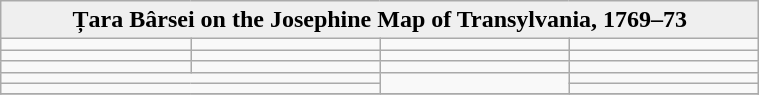<table class="wikitable" align="right" style="margin: 1em auto 1em auto" width="40%">
<tr>
<th style="background:#efefef" colspan="4;">Țara Bârsei on the Josephine Map of Transylvania, 1769–73</th>
</tr>
<tr>
<td align="right"></td>
<td align="right"></td>
<td align="center"></td>
<td align="right"></td>
</tr>
<tr>
<td align="right"></td>
<td align="right"></td>
<td align="center"></td>
<td align="right"></td>
</tr>
<tr>
<td align="right"></td>
<td align="right"></td>
<td align="center"></td>
<td align="right"></td>
</tr>
<tr>
<td align="right" colspan="2"></td>
<td align="right" rowspan="2"></td>
<td align="right"></td>
</tr>
<tr>
<td align="right" colspan="2"></td>
<td align="right"></td>
</tr>
<tr>
</tr>
</table>
